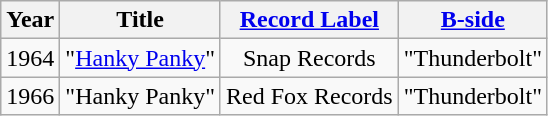<table class="wikitable" style="text-align:center;">
<tr>
<th>Year</th>
<th>Title</th>
<th><a href='#'>Record Label</a></th>
<th><a href='#'>B-side</a></th>
</tr>
<tr>
<td>1964</td>
<td align="left">"<a href='#'>Hanky Panky</a>"</td>
<td>Snap Records</td>
<td>"Thunderbolt"</td>
</tr>
<tr>
<td>1966</td>
<td align="left">"Hanky Panky"</td>
<td>Red Fox Records</td>
<td>"Thunderbolt"</td>
</tr>
</table>
